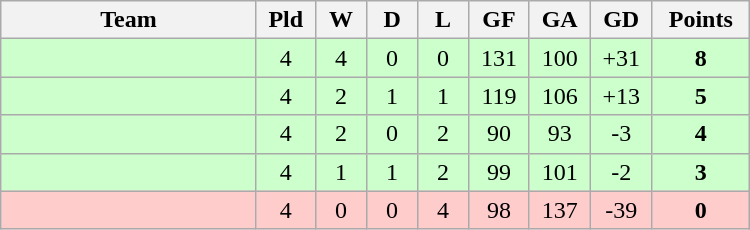<table class=wikitable style="text-align:center" width=500>
<tr>
<th width=25%>Team</th>
<th width=5%>Pld</th>
<th width=5%>W</th>
<th width=5%>D</th>
<th width=5%>L</th>
<th width=5%>GF</th>
<th width=5%>GA</th>
<th width=5%>GD</th>
<th width=8%>Points</th>
</tr>
<tr bgcolor="#ccffcc">
<td align="left"></td>
<td>4</td>
<td>4</td>
<td>0</td>
<td>0</td>
<td>131</td>
<td>100</td>
<td>+31</td>
<td><strong>8</strong></td>
</tr>
<tr bgcolor="#ccffcc">
<td align="left"></td>
<td>4</td>
<td>2</td>
<td>1</td>
<td>1</td>
<td>119</td>
<td>106</td>
<td>+13</td>
<td><strong>5</strong></td>
</tr>
<tr bgcolor="#ccffcc">
<td align="left"></td>
<td>4</td>
<td>2</td>
<td>0</td>
<td>2</td>
<td>90</td>
<td>93</td>
<td>-3</td>
<td><strong>4</strong></td>
</tr>
<tr bgcolor="#ccffcc">
<td align="left"><strong></strong></td>
<td>4</td>
<td>1</td>
<td>1</td>
<td>2</td>
<td>99</td>
<td>101</td>
<td>-2</td>
<td><strong>3</strong></td>
</tr>
<tr bgcolor="ffcccc">
<td align="left"></td>
<td>4</td>
<td>0</td>
<td>0</td>
<td>4</td>
<td>98</td>
<td>137</td>
<td>-39</td>
<td><strong>0</strong></td>
</tr>
</table>
